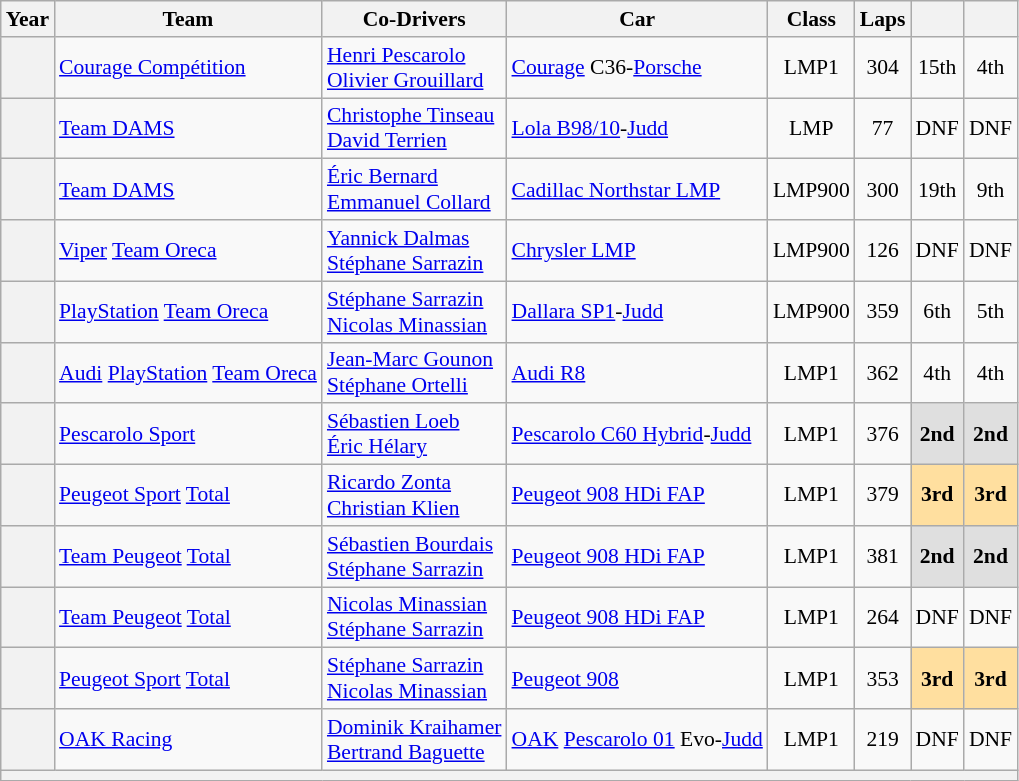<table class="wikitable" style="text-align:center; font-size:90%">
<tr>
<th>Year</th>
<th>Team</th>
<th>Co-Drivers</th>
<th>Car</th>
<th>Class</th>
<th>Laps</th>
<th></th>
<th></th>
</tr>
<tr>
<th></th>
<td align="left"> <a href='#'>Courage Compétition</a></td>
<td align="left"> <a href='#'>Henri Pescarolo</a><br> <a href='#'>Olivier Grouillard</a></td>
<td align="left"><a href='#'>Courage</a> C36-<a href='#'>Porsche</a></td>
<td>LMP1</td>
<td>304</td>
<td>15th</td>
<td>4th</td>
</tr>
<tr>
<th></th>
<td align="left"> <a href='#'>Team DAMS</a></td>
<td align="left"> <a href='#'>Christophe Tinseau</a><br> <a href='#'>David Terrien</a></td>
<td align="left"><a href='#'>Lola B98/10</a>-<a href='#'>Judd</a></td>
<td>LMP</td>
<td>77</td>
<td>DNF</td>
<td>DNF</td>
</tr>
<tr>
<th></th>
<td align="left"> <a href='#'>Team DAMS</a></td>
<td align="left"> <a href='#'>Éric Bernard</a><br> <a href='#'>Emmanuel Collard</a></td>
<td align="left"><a href='#'>Cadillac Northstar LMP</a></td>
<td>LMP900</td>
<td>300</td>
<td>19th</td>
<td>9th</td>
</tr>
<tr>
<th></th>
<td align="left"> <a href='#'>Viper</a> <a href='#'>Team Oreca</a></td>
<td align="left"> <a href='#'>Yannick Dalmas</a><br> <a href='#'>Stéphane Sarrazin</a></td>
<td align="left"><a href='#'>Chrysler LMP</a></td>
<td>LMP900</td>
<td>126</td>
<td>DNF</td>
<td>DNF</td>
</tr>
<tr>
<th></th>
<td align="left"> <a href='#'>PlayStation</a> <a href='#'>Team Oreca</a></td>
<td align="left"> <a href='#'>Stéphane Sarrazin</a><br> <a href='#'>Nicolas Minassian</a></td>
<td align="left"><a href='#'>Dallara SP1</a>-<a href='#'>Judd</a></td>
<td>LMP900</td>
<td>359</td>
<td>6th</td>
<td>5th</td>
</tr>
<tr>
<th></th>
<td align="left" nowrap> <a href='#'>Audi</a> <a href='#'>PlayStation</a> <a href='#'>Team Oreca</a></td>
<td align="left"> <a href='#'>Jean-Marc Gounon</a><br> <a href='#'>Stéphane Ortelli</a></td>
<td align="left"><a href='#'>Audi R8</a></td>
<td>LMP1</td>
<td>362</td>
<td>4th</td>
<td>4th</td>
</tr>
<tr>
<th></th>
<td align="left"> <a href='#'>Pescarolo Sport</a></td>
<td align="left"> <a href='#'>Sébastien Loeb</a><br> <a href='#'>Éric Hélary</a></td>
<td align="left"><a href='#'>Pescarolo C60 Hybrid</a>-<a href='#'>Judd</a></td>
<td>LMP1</td>
<td>376</td>
<td style="background:#DFDFDF;"><strong>2nd</strong></td>
<td style="background:#DFDFDF;"><strong>2nd</strong></td>
</tr>
<tr>
<th></th>
<td align="left"> <a href='#'>Peugeot Sport</a> <a href='#'>Total</a></td>
<td align="left"> <a href='#'>Ricardo Zonta</a><br> <a href='#'>Christian Klien</a></td>
<td align="left"><a href='#'>Peugeot 908 HDi FAP</a></td>
<td>LMP1</td>
<td>379</td>
<td style="background:#FFDF9F;"><strong>3rd</strong></td>
<td style="background:#FFDF9F;"><strong>3rd</strong></td>
</tr>
<tr>
<th></th>
<td align="left"> <a href='#'>Team Peugeot</a> <a href='#'>Total</a></td>
<td align="left" nowrap> <a href='#'>Sébastien Bourdais</a><br> <a href='#'>Stéphane Sarrazin</a></td>
<td align="left"><a href='#'>Peugeot 908 HDi FAP</a></td>
<td>LMP1</td>
<td>381</td>
<td style="background:#DFDFDF;"><strong>2nd</strong></td>
<td style="background:#DFDFDF;"><strong>2nd</strong></td>
</tr>
<tr>
<th></th>
<td align="left"> <a href='#'>Team Peugeot</a> <a href='#'>Total</a></td>
<td align="left"> <a href='#'>Nicolas Minassian</a><br> <a href='#'>Stéphane Sarrazin</a></td>
<td align="left"><a href='#'>Peugeot 908 HDi FAP</a></td>
<td>LMP1</td>
<td>264</td>
<td>DNF</td>
<td>DNF</td>
</tr>
<tr>
<th></th>
<td align="left"> <a href='#'>Peugeot Sport</a> <a href='#'>Total</a></td>
<td align="left"> <a href='#'>Stéphane Sarrazin</a><br> <a href='#'>Nicolas Minassian</a></td>
<td align="left"><a href='#'>Peugeot 908</a></td>
<td>LMP1</td>
<td>353</td>
<td style="background:#FFDF9F;"><strong>3rd</strong></td>
<td style="background:#FFDF9F;"><strong>3rd</strong></td>
</tr>
<tr>
<th></th>
<td align="left"> <a href='#'>OAK Racing</a></td>
<td align="left"> <a href='#'>Dominik Kraihamer</a><br> <a href='#'>Bertrand Baguette</a></td>
<td align="left" nowrap><a href='#'>OAK</a> <a href='#'>Pescarolo 01</a> Evo-<a href='#'>Judd</a></td>
<td>LMP1</td>
<td>219</td>
<td>DNF</td>
<td>DNF</td>
</tr>
<tr>
<th colspan="8"></th>
</tr>
</table>
